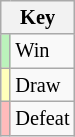<table class="wikitable" style="font-size: 85%">
<tr>
<th colspan="2">Key</th>
</tr>
<tr>
<td bgcolor=#BBF3BB></td>
<td>Win</td>
</tr>
<tr>
<td bgcolor=#FFFFBB></td>
<td>Draw</td>
</tr>
<tr>
<td bgcolor=#FFBBBB></td>
<td>Defeat</td>
</tr>
</table>
